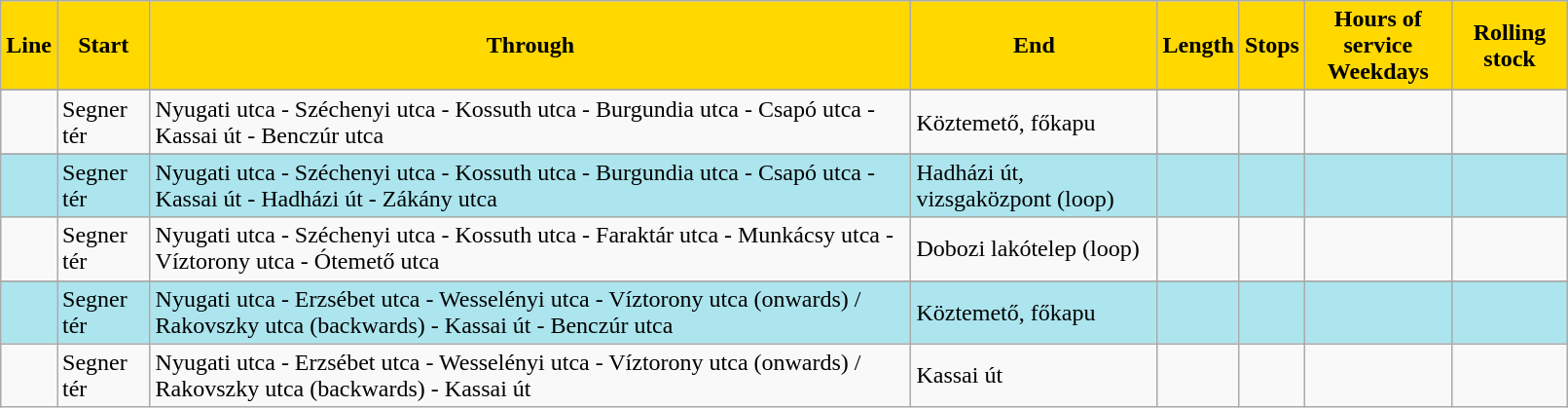<table class="wikitable" style="vertical-align:top;"  width="85%">
<tr ---->
<th style="background-color:#FFD800;">Line</th>
<th style="background-color:#FFD800;">Start</th>
<th style="background-color:#FFD800;">Through</th>
<th style="background-color:#FFD800;">End</th>
<th style="background-color:#FFD800;">Length</th>
<th style="background-color:#FFD800;">Stops</th>
<th style="background-color:#FFD800;">Hours of service<br>Weekdays</th>
<th style="background-color:#FFD800;">Rolling stock</th>
</tr>
<tr>
</tr>
<tr ---->
<td></td>
<td>Segner tér</td>
<td>Nyugati utca - Széchenyi utca - Kossuth utca - Burgundia utca - Csapó utca - Kassai út - Benczúr utca</td>
<td>Köztemető, főkapu</td>
<td></td>
<td></td>
<td></td>
<td></td>
</tr>
<tr>
</tr>
<tr ---- bgcolor="#ACE5EE">
<td></td>
<td>Segner tér</td>
<td>Nyugati utca - Széchenyi utca - Kossuth utca - Burgundia utca - Csapó utca - Kassai út - Hadházi út - Zákány utca</td>
<td>Hadházi út, vizsgaközpont (loop)</td>
<td></td>
<td></td>
<td></td>
<td></td>
</tr>
<tr>
<td></td>
<td>Segner tér</td>
<td>Nyugati utca - Széchenyi utca - Kossuth utca - Faraktár utca - Munkácsy utca - Víztorony utca - Ótemető utca</td>
<td>Dobozi lakótelep (loop)</td>
<td></td>
<td></td>
<td></td>
<td></td>
</tr>
<tr>
</tr>
<tr ---- bgcolor="#ACE5EE">
<td></td>
<td>Segner tér</td>
<td>Nyugati utca - Erzsébet utca - Wesselényi utca -  Víztorony utca (onwards) / Rakovszky utca (backwards) - Kassai út - Benczúr utca</td>
<td>Köztemető, főkapu</td>
<td></td>
<td></td>
<td></td>
<td></td>
</tr>
<tr>
<td></td>
<td>Segner tér</td>
<td>Nyugati utca - Erzsébet utca - Wesselényi utca -  Víztorony utca (onwards) / Rakovszky utca (backwards) - Kassai út</td>
<td>Kassai út</td>
<td></td>
<td></td>
<td></td>
<td></td>
</tr>
</table>
